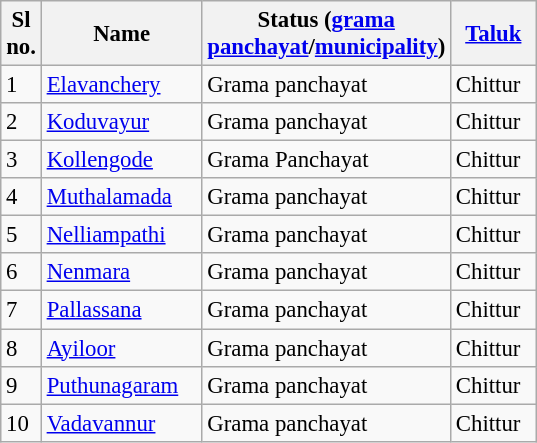<table class="wikitable sortable" style="font-size: 95%;">
<tr>
<th width="20px">Sl no.</th>
<th width="100px">Name</th>
<th width="130px">Status (<a href='#'>grama panchayat</a>/<a href='#'>municipality</a>)</th>
<th width="50px"><a href='#'>Taluk</a></th>
</tr>
<tr>
<td>1</td>
<td><a href='#'>Elavanchery</a></td>
<td>Grama panchayat</td>
<td>Chittur</td>
</tr>
<tr>
<td>2</td>
<td><a href='#'>Koduvayur</a></td>
<td>Grama panchayat</td>
<td>Chittur</td>
</tr>
<tr>
<td>3</td>
<td><a href='#'>Kollengode</a></td>
<td>Grama Panchayat</td>
<td>Chittur</td>
</tr>
<tr>
<td>4</td>
<td><a href='#'>Muthalamada</a></td>
<td>Grama panchayat</td>
<td>Chittur</td>
</tr>
<tr>
<td>5</td>
<td><a href='#'>Nelliampathi</a></td>
<td>Grama panchayat</td>
<td>Chittur</td>
</tr>
<tr>
<td>6</td>
<td><a href='#'>Nenmara</a></td>
<td>Grama panchayat</td>
<td>Chittur</td>
</tr>
<tr>
<td>7</td>
<td><a href='#'>Pallassana</a></td>
<td>Grama panchayat</td>
<td>Chittur</td>
</tr>
<tr>
<td>8</td>
<td><a href='#'>Ayiloor</a></td>
<td>Grama panchayat</td>
<td>Chittur</td>
</tr>
<tr>
<td>9</td>
<td><a href='#'>Puthunagaram</a></td>
<td>Grama panchayat</td>
<td>Chittur</td>
</tr>
<tr>
<td>10</td>
<td><a href='#'>Vadavannur</a></td>
<td>Grama panchayat</td>
<td>Chittur</td>
</tr>
</table>
